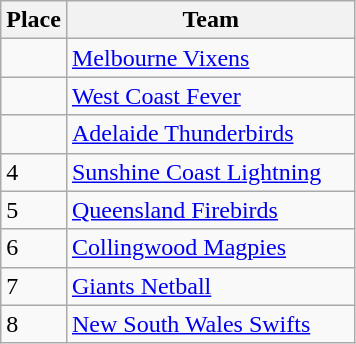<table class=wikitable style=text-align:left>
<tr>
<th width=35>Place</th>
<th width=185>Team</th>
</tr>
<tr>
<td></td>
<td style=text-align:left> <a href='#'>Melbourne Vixens</a></td>
</tr>
<tr>
<td></td>
<td style=text-align:left> <a href='#'>West Coast Fever</a></td>
</tr>
<tr>
<td></td>
<td style=text-align:left> <a href='#'>Adelaide Thunderbirds</a></td>
</tr>
<tr>
<td style=text-align:left>4</td>
<td> <a href='#'>Sunshine Coast Lightning</a></td>
</tr>
<tr>
<td style=text-align:left>5</td>
<td> <a href='#'>Queensland Firebirds</a></td>
</tr>
<tr>
<td style=text-align:left>6</td>
<td> <a href='#'>Collingwood Magpies</a></td>
</tr>
<tr>
<td style=text-align:left>7</td>
<td> <a href='#'>Giants Netball</a></td>
</tr>
<tr>
<td style=text-align:left>8</td>
<td> <a href='#'>New South Wales Swifts</a></td>
</tr>
</table>
